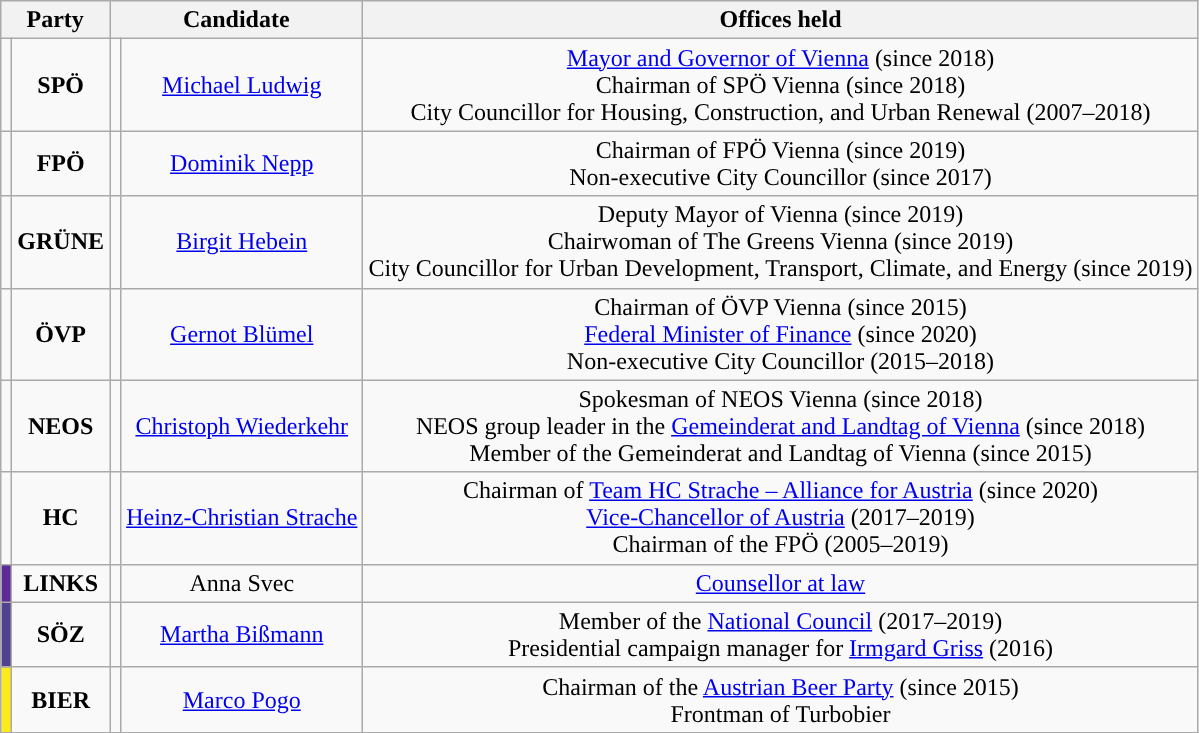<table class="wikitable" style="text-align:center">
<tr>
<th colspan=2>Party</th>
<th colspan=2>Candidate</th>
<th>Offices held</th>
</tr>
<tr>
<td style="background:"></td>
<td><strong>SPÖ</strong></td>
<td></td>
<td><a href='#'>Michael Ludwig</a></td>
<td><a href='#'>Mayor and Governor of Vienna</a> (since 2018)<br>Chairman of SPÖ Vienna (since 2018)<br>City Councillor for Housing, Construction, and Urban Renewal (2007–2018)</td>
</tr>
<tr>
<td style="background:"></td>
<td><strong>FPÖ</strong></td>
<td></td>
<td><a href='#'>Dominik Nepp</a></td>
<td>Chairman of FPÖ Vienna (since 2019)<br>Non-executive City Councillor (since 2017)</td>
</tr>
<tr>
<td style="background:"></td>
<td><strong>GRÜNE</strong></td>
<td></td>
<td><a href='#'>Birgit Hebein</a></td>
<td>Deputy Mayor of Vienna (since 2019)<br>Chairwoman of The Greens Vienna (since 2019)<br>City Councillor for Urban Development, Transport, Climate, and Energy (since 2019)</td>
</tr>
<tr>
<td style="background:"></td>
<td><strong>ÖVP</strong></td>
<td></td>
<td><a href='#'>Gernot Blümel</a></td>
<td>Chairman of ÖVP Vienna (since 2015)<br><a href='#'>Federal Minister of Finance</a> (since 2020)<br>Non-executive City Councillor (2015–2018)</td>
</tr>
<tr>
<td style="background:"></td>
<td><strong>NEOS</strong></td>
<td></td>
<td><a href='#'>Christoph Wiederkehr</a></td>
<td>Spokesman of NEOS Vienna (since 2018)<br>NEOS group leader in the <a href='#'>Gemeinderat and Landtag of Vienna</a> (since 2018)<br>Member of the Gemeinderat and Landtag of Vienna (since 2015)</td>
</tr>
<tr>
<td style="background:"></td>
<td><strong>HC</strong></td>
<td></td>
<td><a href='#'>Heinz-Christian Strache</a></td>
<td>Chairman of <a href='#'>Team HC Strache – Alliance for Austria</a> (since 2020)<br><a href='#'>Vice-Chancellor of Austria</a> (2017–2019)<br>Chairman of the FPÖ (2005–2019)</td>
</tr>
<tr>
<td style="background:#5D2898;"></td>
<td><strong>LINKS</strong></td>
<td></td>
<td>Anna Svec</td>
<td><a href='#'>Counsellor at law</a></td>
</tr>
<tr>
<td style="background:#50428F;"></td>
<td><strong>SÖZ</strong></td>
<td></td>
<td><a href='#'>Martha Bißmann</a></td>
<td>Member of the <a href='#'>National Council</a> (2017–2019)<br>Presidential campaign manager for <a href='#'>Irmgard Griss</a> (2016)</td>
</tr>
<tr>
<td style="background:#FCEA1A;"></td>
<td><strong>BIER</strong></td>
<td></td>
<td><a href='#'>Marco Pogo</a></td>
<td>Chairman of the <a href='#'>Austrian Beer Party</a> (since 2015)<br>Frontman of Turbobier</td>
</tr>
</table>
